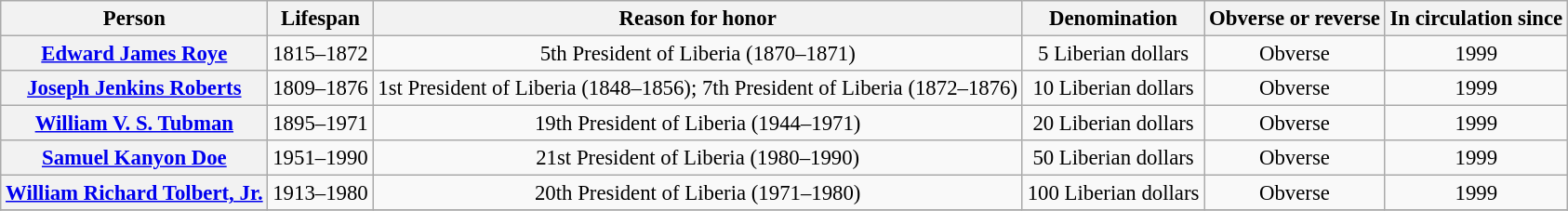<table class="wikitable" style="font-size: 95%; text-align:center;">
<tr>
<th>Person</th>
<th>Lifespan</th>
<th>Reason for honor</th>
<th>Denomination</th>
<th>Obverse or reverse</th>
<th>In circulation since</th>
</tr>
<tr>
<th><a href='#'>Edward James Roye</a></th>
<td>1815–1872</td>
<td>5th President of Liberia (1870–1871)</td>
<td>5 Liberian dollars</td>
<td>Obverse</td>
<td>1999</td>
</tr>
<tr>
<th><a href='#'>Joseph Jenkins Roberts</a></th>
<td>1809–1876</td>
<td>1st President of Liberia (1848–1856); 7th President of Liberia (1872–1876)</td>
<td>10 Liberian dollars</td>
<td>Obverse</td>
<td>1999</td>
</tr>
<tr>
<th><a href='#'>William V. S. Tubman</a></th>
<td>1895–1971</td>
<td>19th President of Liberia (1944–1971)</td>
<td>20 Liberian dollars</td>
<td>Obverse</td>
<td>1999</td>
</tr>
<tr>
<th><a href='#'>Samuel Kanyon Doe</a></th>
<td>1951–1990</td>
<td>21st President of Liberia (1980–1990)</td>
<td>50 Liberian dollars</td>
<td>Obverse</td>
<td>1999</td>
</tr>
<tr>
<th><a href='#'>William Richard Tolbert, Jr.</a></th>
<td>1913–1980</td>
<td>20th President of Liberia (1971–1980)</td>
<td>100 Liberian dollars</td>
<td>Obverse</td>
<td>1999</td>
</tr>
<tr>
</tr>
</table>
